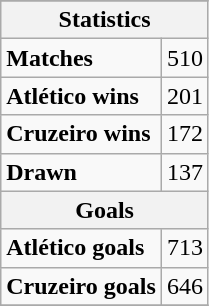<table class="wikitable">
<tr align="center">
</tr>
<tr>
<th colspan=2>Statistics</th>
</tr>
<tr>
<td><strong>Matches</strong></td>
<td>510</td>
</tr>
<tr>
<td><strong>Atlético wins</strong></td>
<td>201</td>
</tr>
<tr>
<td><span><strong>Cruzeiro</strong></span> <strong>wins</strong></td>
<td>172</td>
</tr>
<tr>
<td><strong>Drawn</strong></td>
<td>137</td>
</tr>
<tr>
<th colspan=2>Goals</th>
</tr>
<tr>
<td><strong>Atlético goals</strong></td>
<td>713</td>
</tr>
<tr>
<td><span><strong>Cruzeiro</strong></span> <strong>goals</strong></td>
<td>646</td>
</tr>
<tr>
</tr>
</table>
